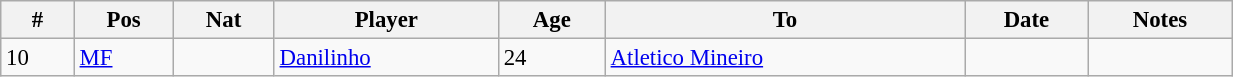<table class="wikitable" style="width:65%; text-align:center; font-size:95%; text-align:left;">
<tr>
<th><strong>#</strong></th>
<th><strong>Pos</strong></th>
<th><strong>Nat</strong></th>
<th><strong>Player</strong></th>
<th><strong>Age</strong></th>
<th><strong>To</strong></th>
<th><strong>Date</strong></th>
<th><strong>Notes</strong></th>
</tr>
<tr>
<td>10</td>
<td><a href='#'>MF</a></td>
<td></td>
<td><a href='#'>Danilinho</a></td>
<td>24</td>
<td><a href='#'>Atletico Mineiro</a></td>
<td></td>
<td></td>
</tr>
</table>
